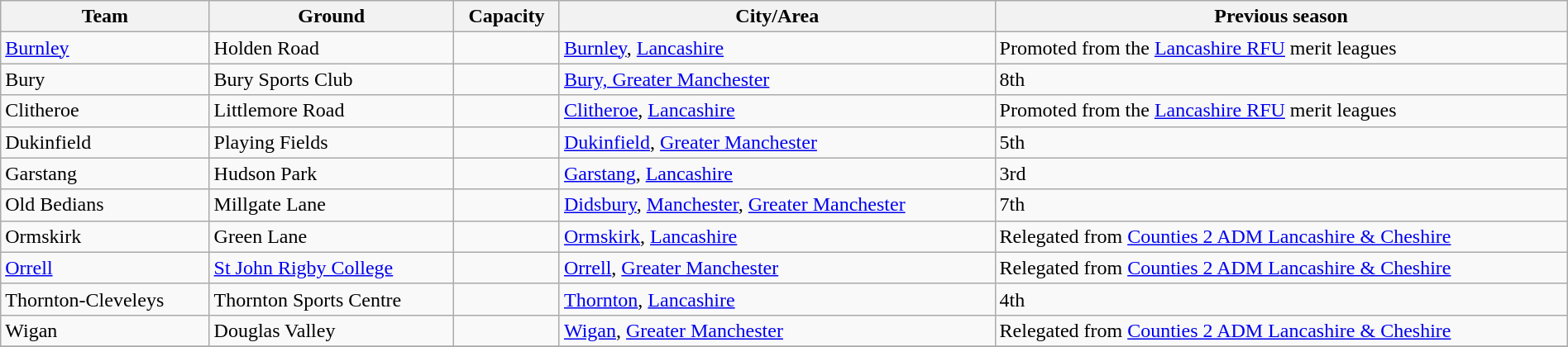<table class="wikitable sortable" width=100%>
<tr>
<th>Team</th>
<th>Ground</th>
<th>Capacity</th>
<th>City/Area</th>
<th>Previous season</th>
</tr>
<tr>
<td><a href='#'>Burnley</a></td>
<td>Holden Road</td>
<td></td>
<td><a href='#'>Burnley</a>, <a href='#'>Lancashire</a></td>
<td>Promoted from the <a href='#'>Lancashire RFU</a> merit leagues</td>
</tr>
<tr>
<td>Bury</td>
<td>Bury Sports Club</td>
<td></td>
<td><a href='#'>Bury, Greater Manchester</a></td>
<td>8th</td>
</tr>
<tr>
<td>Clitheroe</td>
<td>Littlemore Road</td>
<td></td>
<td><a href='#'>Clitheroe</a>, <a href='#'>Lancashire</a></td>
<td>Promoted from the <a href='#'>Lancashire RFU</a> merit leagues</td>
</tr>
<tr>
<td>Dukinfield</td>
<td>Playing Fields</td>
<td></td>
<td><a href='#'>Dukinfield</a>, <a href='#'>Greater Manchester</a></td>
<td>5th</td>
</tr>
<tr>
<td>Garstang</td>
<td>Hudson Park</td>
<td></td>
<td><a href='#'>Garstang</a>, <a href='#'>Lancashire</a></td>
<td>3rd</td>
</tr>
<tr>
<td>Old Bedians</td>
<td>Millgate Lane</td>
<td></td>
<td><a href='#'>Didsbury</a>, <a href='#'>Manchester</a>, <a href='#'>Greater Manchester</a></td>
<td>7th</td>
</tr>
<tr>
<td>Ormskirk</td>
<td>Green Lane</td>
<td></td>
<td><a href='#'>Ormskirk</a>, <a href='#'>Lancashire</a></td>
<td>Relegated from <a href='#'>Counties 2 ADM Lancashire & Cheshire</a></td>
</tr>
<tr>
<td><a href='#'>Orrell</a></td>
<td><a href='#'>St John Rigby College</a></td>
<td></td>
<td><a href='#'>Orrell</a>, <a href='#'>Greater Manchester</a></td>
<td>Relegated from <a href='#'>Counties 2 ADM Lancashire & Cheshire</a></td>
</tr>
<tr>
<td>Thornton-Cleveleys</td>
<td>Thornton Sports Centre</td>
<td></td>
<td><a href='#'>Thornton</a>, <a href='#'>Lancashire</a></td>
<td>4th</td>
</tr>
<tr>
<td>Wigan</td>
<td>Douglas Valley</td>
<td></td>
<td><a href='#'>Wigan</a>, <a href='#'>Greater Manchester</a></td>
<td>Relegated from <a href='#'>Counties 2 ADM Lancashire & Cheshire</a></td>
</tr>
<tr>
</tr>
</table>
